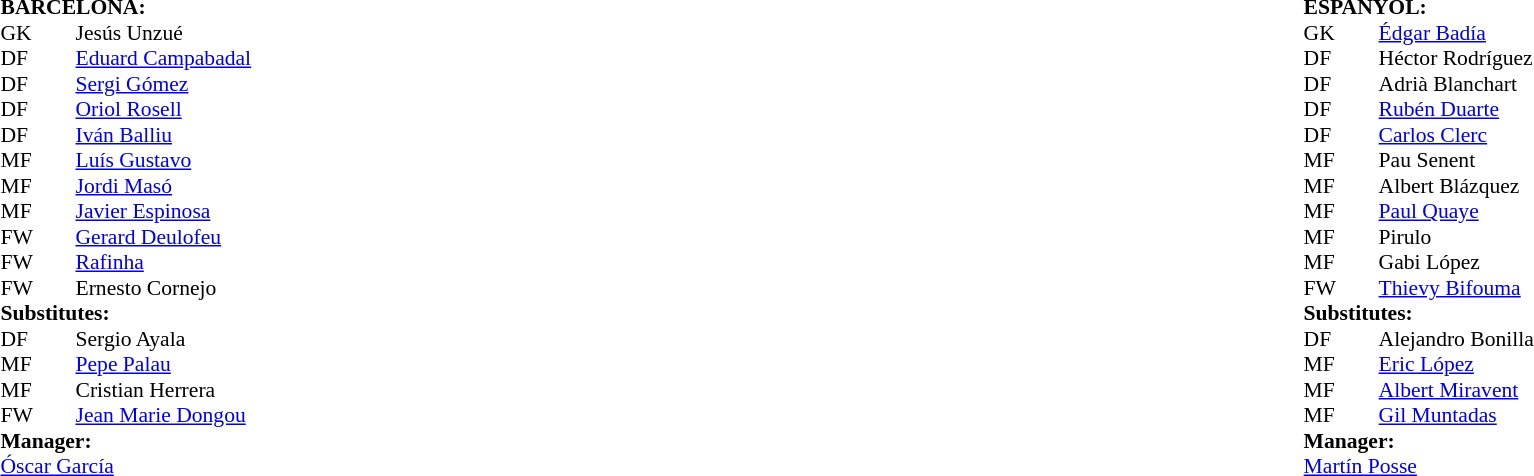<table width="100%">
<tr>
<td valign="top" width="50%"><br><table style="font-size: 90%" cellspacing="0" cellpadding="0">
<tr>
<td colspan="4"><strong>BARCELONA:</strong></td>
</tr>
<tr>
<th width=25></th>
<th width=25></th>
</tr>
<tr>
<td>GK</td>
<td><strong> </strong></td>
<td> Jesús Unzué</td>
</tr>
<tr>
<td>DF</td>
<td><strong> </strong></td>
<td> <a href='#'>Eduard Campabadal</a></td>
<td></td>
</tr>
<tr>
<td>DF</td>
<td><strong> </strong></td>
<td> <a href='#'>Sergi Gómez</a></td>
</tr>
<tr>
<td>DF</td>
<td><strong> </strong></td>
<td> <a href='#'>Oriol Rosell</a></td>
</tr>
<tr>
<td>DF</td>
<td><strong> </strong></td>
<td> <a href='#'>Iván Balliu</a></td>
</tr>
<tr>
<td>MF</td>
<td><strong> </strong></td>
<td> <a href='#'>Luís Gustavo</a></td>
</tr>
<tr>
<td>MF</td>
<td><strong> </strong></td>
<td> <a href='#'>Jordi Masó</a></td>
</tr>
<tr>
<td>MF</td>
<td><strong> </strong></td>
<td> <a href='#'>Javier Espinosa</a></td>
<td></td>
</tr>
<tr>
<td>FW</td>
<td><strong> </strong></td>
<td> <a href='#'>Gerard Deulofeu</a></td>
<td></td>
</tr>
<tr>
<td>FW</td>
<td><strong> </strong></td>
<td> <a href='#'>Rafinha</a></td>
</tr>
<tr>
<td>FW</td>
<td><strong> </strong></td>
<td> Ernesto Cornejo</td>
<td></td>
</tr>
<tr>
<td colspan=3><strong>Substitutes:</strong></td>
</tr>
<tr>
<td>DF</td>
<td><strong> </strong></td>
<td> Sergio Ayala</td>
<td></td>
</tr>
<tr>
<td>MF</td>
<td><strong> </strong></td>
<td> <a href='#'>Pepe Palau</a></td>
<td></td>
</tr>
<tr>
<td>MF</td>
<td><strong> </strong></td>
<td> Cristian Herrera</td>
<td></td>
</tr>
<tr>
<td>FW</td>
<td><strong> </strong></td>
<td> <a href='#'>Jean Marie Dongou</a></td>
<td></td>
</tr>
<tr>
<td colspan=3><strong>Manager:</strong></td>
</tr>
<tr>
<td colspan=4> <a href='#'>Óscar García</a></td>
</tr>
</table>
</td>
<td valign="top"></td>
<td valign="top" width="50%"><br><table style="font-size: 90%" cellspacing="0" cellpadding="0" align=center>
<tr>
<td colspan="4"><strong>ESPANYOL:</strong></td>
</tr>
<tr>
<th width=25></th>
<th width=25></th>
</tr>
<tr>
<td>GK</td>
<td><strong> </strong></td>
<td> <a href='#'>Édgar Badía</a></td>
</tr>
<tr>
<td>DF</td>
<td><strong> </strong></td>
<td> Héctor Rodríguez</td>
<td></td>
</tr>
<tr>
<td>DF</td>
<td><strong> </strong></td>
<td> Adrià Blanchart</td>
</tr>
<tr>
<td>DF</td>
<td><strong> </strong></td>
<td> <a href='#'>Rubén Duarte</a></td>
<td></td>
</tr>
<tr>
<td>DF</td>
<td><strong> </strong></td>
<td> <a href='#'>Carlos Clerc</a></td>
<td></td>
</tr>
<tr>
<td>MF</td>
<td><strong> </strong></td>
<td> Pau Senent</td>
</tr>
<tr>
<td>MF</td>
<td><strong> </strong></td>
<td> Albert Blázquez</td>
</tr>
<tr>
<td>MF</td>
<td><strong> </strong></td>
<td> <a href='#'>Paul Quaye</a></td>
<td></td>
</tr>
<tr>
<td>MF</td>
<td><strong> </strong></td>
<td> Pirulo</td>
</tr>
<tr>
<td>MF</td>
<td><strong> </strong></td>
<td> Gabi López</td>
</tr>
<tr>
<td>FW</td>
<td><strong> </strong></td>
<td> <a href='#'>Thievy Bifouma</a></td>
</tr>
<tr>
<td colspan=3><strong>Substitutes:</strong></td>
</tr>
<tr>
<td>DF</td>
<td><strong> </strong></td>
<td> Alejandro Bonilla</td>
<td></td>
</tr>
<tr>
<td>MF</td>
<td><strong> </strong></td>
<td> <a href='#'>Eric López</a></td>
<td></td>
</tr>
<tr>
<td>MF</td>
<td><strong> </strong></td>
<td> <a href='#'>Albert Miravent</a></td>
<td></td>
</tr>
<tr>
<td>MF</td>
<td><strong> </strong></td>
<td> <a href='#'>Gil Muntadas</a></td>
<td></td>
</tr>
<tr>
<td colspan=3><strong>Manager:</strong></td>
</tr>
<tr>
<td colspan=4> <a href='#'>Martín Posse</a></td>
</tr>
</table>
</td>
</tr>
</table>
